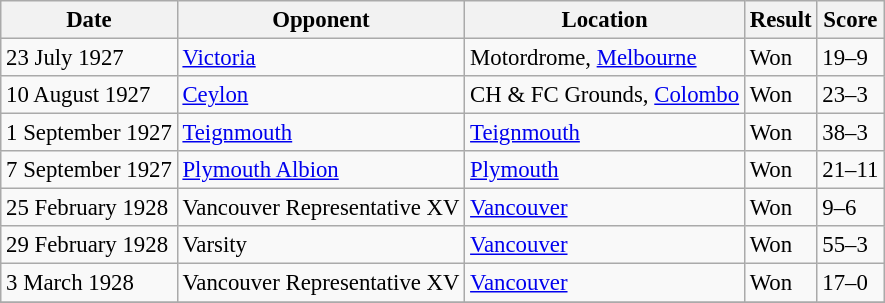<table class="wikitable" style="font-size: 95%;">
<tr>
<th>Date</th>
<th>Opponent</th>
<th>Location</th>
<th>Result</th>
<th>Score</th>
</tr>
<tr>
<td>23 July 1927</td>
<td><a href='#'>Victoria</a></td>
<td>Motordrome, <a href='#'>Melbourne</a></td>
<td>Won</td>
<td>19–9</td>
</tr>
<tr>
<td>10 August 1927</td>
<td><a href='#'>Ceylon</a></td>
<td>CH & FC Grounds, <a href='#'>Colombo</a></td>
<td>Won</td>
<td>23–3</td>
</tr>
<tr>
<td>1 September 1927</td>
<td><a href='#'>Teignmouth</a></td>
<td><a href='#'>Teignmouth</a></td>
<td>Won</td>
<td>38–3</td>
</tr>
<tr>
<td>7 September 1927</td>
<td><a href='#'>Plymouth Albion</a></td>
<td><a href='#'>Plymouth</a></td>
<td>Won</td>
<td>21–11</td>
</tr>
<tr>
<td>25 February 1928</td>
<td>Vancouver Representative XV</td>
<td><a href='#'>Vancouver</a></td>
<td>Won</td>
<td>9–6</td>
</tr>
<tr>
<td>29 February 1928</td>
<td>Varsity</td>
<td><a href='#'>Vancouver</a></td>
<td>Won</td>
<td>55–3</td>
</tr>
<tr>
<td>3 March 1928</td>
<td>Vancouver Representative XV</td>
<td><a href='#'>Vancouver</a></td>
<td>Won</td>
<td>17–0</td>
</tr>
<tr>
</tr>
</table>
